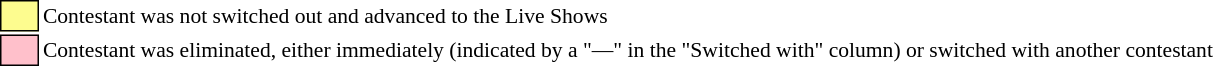<table class="toccolours" style="font-size: 90%; white-space: nowrap;">
<tr>
<td style="background:#fdfc8f; border:1px solid black;">      </td>
<td>Contestant was not switched out and advanced to the Live Shows</td>
</tr>
<tr>
<td style="background:pink; border:1px solid black;">      </td>
<td>Contestant was eliminated, either immediately (indicated by a "—" in the "Switched with" column) or switched with another contestant</td>
</tr>
</table>
